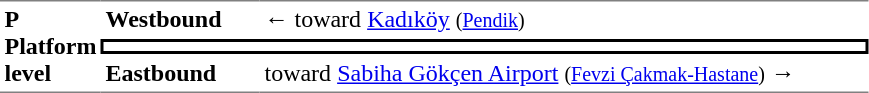<table table border=0 cellspacing=0 cellpadding=3>
<tr>
<td style="border-top:solid 1px gray;border-bottom:solid 1px gray;" width=50 rowspan=3 valign=top><strong>P<br>Platform level</strong></td>
<td style="border-top:solid 1px gray;" width=100><strong>Westbound</strong></td>
<td style="border-top:solid 1px gray;" width=400>←  toward <a href='#'>Kadıköy</a> <small>(<a href='#'>Pendik</a>)</small></td>
</tr>
<tr>
<td style="border-top:solid 2px black;border-right:solid 2px black;border-left:solid 2px black;border-bottom:solid 2px black;text-align:center;" colspan=2></td>
</tr>
<tr>
<td style="border-bottom:solid 1px gray;"><strong>Eastbound</strong></td>
<td style="border-bottom:solid 1px gray;"> toward <a href='#'>Sabiha Gökçen Airport</a> <small>(<a href='#'>Fevzi Çakmak-Hastane</a>)</small> →</td>
</tr>
</table>
